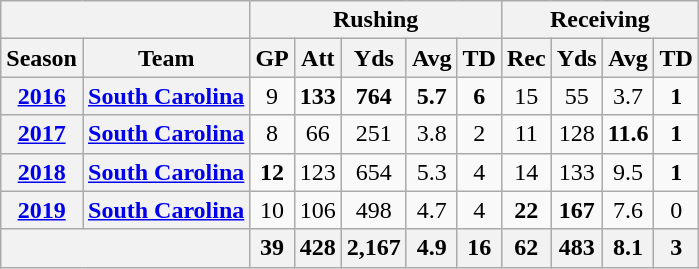<table class="wikitable" style="text-align:center;">
<tr>
<th colspan="2"></th>
<th colspan="5">Rushing</th>
<th colspan="6">Receiving</th>
</tr>
<tr>
<th>Season</th>
<th>Team</th>
<th>GP</th>
<th>Att</th>
<th>Yds</th>
<th>Avg</th>
<th>TD</th>
<th>Rec</th>
<th>Yds</th>
<th>Avg</th>
<th>TD</th>
</tr>
<tr>
<th><a href='#'>2016</a></th>
<th><a href='#'>South Carolina</a></th>
<td>9</td>
<td><strong>133</strong></td>
<td><strong>764</strong></td>
<td><strong>5.7</strong></td>
<td><strong>6</strong></td>
<td>15</td>
<td>55</td>
<td>3.7</td>
<td><strong>1</strong></td>
</tr>
<tr>
<th><a href='#'>2017</a></th>
<th><a href='#'>South Carolina</a></th>
<td>8</td>
<td>66</td>
<td>251</td>
<td>3.8</td>
<td>2</td>
<td>11</td>
<td>128</td>
<td><strong>11.6</strong></td>
<td><strong>1</strong></td>
</tr>
<tr>
<th><a href='#'>2018</a></th>
<th><a href='#'>South Carolina</a></th>
<td><strong>12</strong></td>
<td>123</td>
<td>654</td>
<td>5.3</td>
<td>4</td>
<td>14</td>
<td>133</td>
<td>9.5</td>
<td><strong>1</strong></td>
</tr>
<tr>
<th><a href='#'>2019</a></th>
<th><a href='#'>South Carolina</a></th>
<td>10</td>
<td>106</td>
<td>498</td>
<td>4.7</td>
<td>4</td>
<td><strong>22</strong></td>
<td><strong>167</strong></td>
<td>7.6</td>
<td>0</td>
</tr>
<tr>
<th colspan="2"></th>
<th>39</th>
<th>428</th>
<th>2,167</th>
<th>4.9</th>
<th>16</th>
<th>62</th>
<th>483</th>
<th>8.1</th>
<th>3</th>
</tr>
</table>
